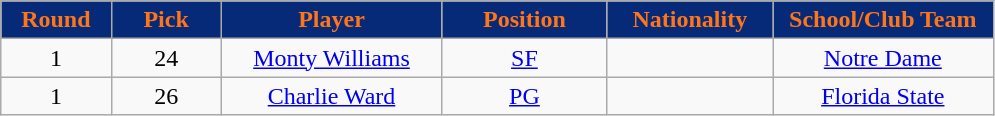<table class="wikitable sortable sortable">
<tr>
<th style="background:#062A78;color:#FF7518;" width="10%">Round</th>
<th style="background:#062A78;color:#FF7518;" width="10%">Pick</th>
<th style="background:#062A78;color:#FF7518;" width="20%">Player</th>
<th style="background:#062A78;color:#FF7518;" width="15%">Position</th>
<th style="background:#062A78;color:#FF7518;" width="15%">Nationality</th>
<th style="background:#062A78;color:#FF7518;" width="20%">School/Club Team</th>
</tr>
<tr align=center>
<td>1</td>
<td>24</td>
<td><a href='#'>Monty Williams</a></td>
<td><a href='#'>SF</a></td>
<td></td>
<td><a href='#'>Notre Dame</a></td>
</tr>
<tr align=center>
<td>1</td>
<td>26</td>
<td><a href='#'>Charlie Ward</a></td>
<td><a href='#'>PG</a></td>
<td></td>
<td><a href='#'>Florida State</a></td>
</tr>
</table>
